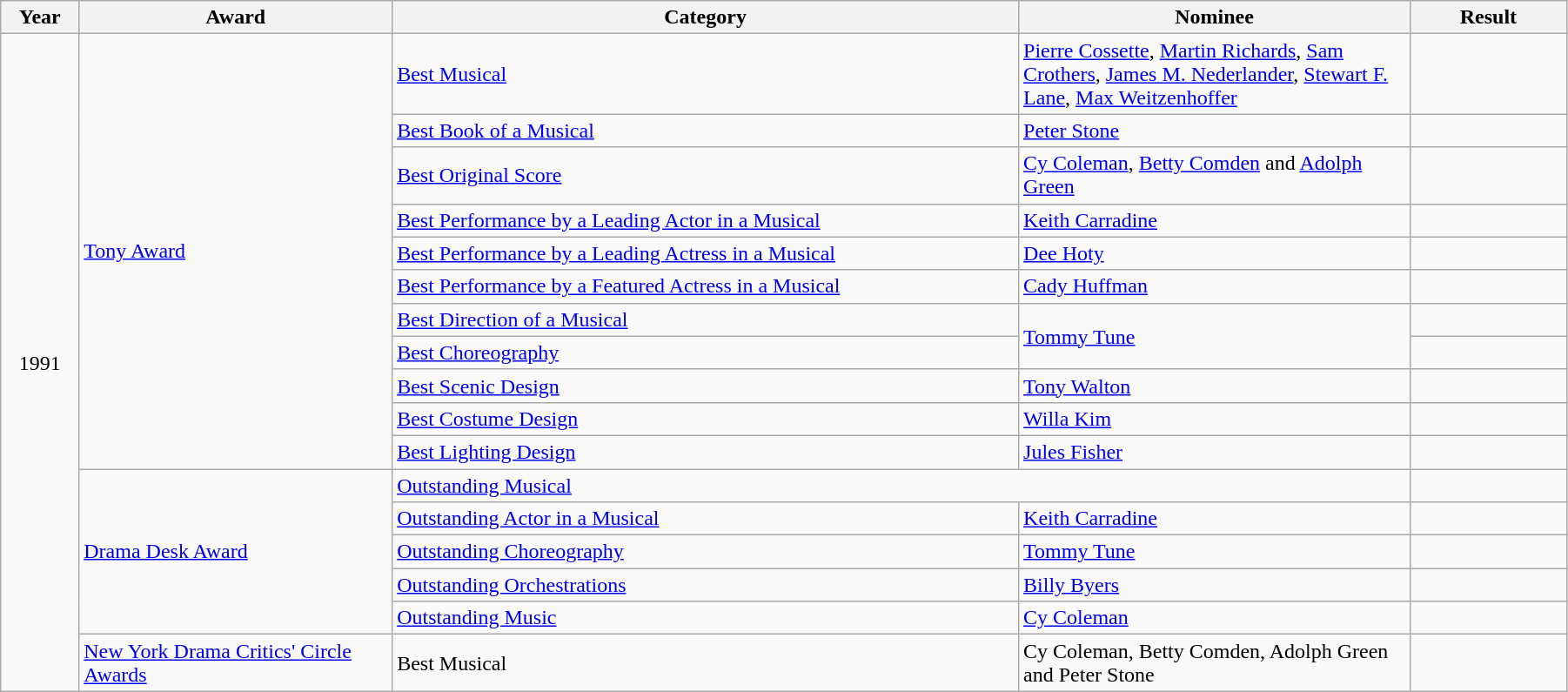<table class="wikitable" width="95%">
<tr>
<th width="5%">Year</th>
<th width="20%">Award</th>
<th width="40%">Category</th>
<th width="25%">Nominee</th>
<th width="10%">Result</th>
</tr>
<tr>
<td rowspan="17" align="center">1991</td>
<td rowspan="11"><a href='#'>Tony Award</a></td>
<td><a href='#'>Best Musical</a></td>
<td><a href='#'>Pierre Cossette</a>, <a href='#'>Martin Richards</a>, <a href='#'>Sam Crothers</a>, <a href='#'>James M. Nederlander</a>, <a href='#'>Stewart F. Lane</a>, <a href='#'>Max Weitzenhoffer</a></td>
<td></td>
</tr>
<tr>
<td><a href='#'>Best Book of a Musical</a></td>
<td><a href='#'>Peter Stone</a></td>
<td></td>
</tr>
<tr>
<td><a href='#'>Best Original Score</a></td>
<td><a href='#'>Cy Coleman</a>, <a href='#'>Betty Comden</a> and <a href='#'>Adolph Green</a></td>
<td></td>
</tr>
<tr>
<td><a href='#'>Best Performance by a Leading Actor in a Musical</a></td>
<td><a href='#'>Keith Carradine</a></td>
<td></td>
</tr>
<tr>
<td><a href='#'>Best Performance by a Leading Actress in a Musical</a></td>
<td><a href='#'>Dee Hoty</a></td>
<td></td>
</tr>
<tr>
<td><a href='#'>Best Performance by a Featured Actress in a Musical</a></td>
<td><a href='#'>Cady Huffman</a></td>
<td></td>
</tr>
<tr>
<td><a href='#'>Best Direction of a Musical</a></td>
<td rowspan="2"><a href='#'>Tommy Tune</a></td>
<td></td>
</tr>
<tr>
<td><a href='#'>Best Choreography</a></td>
<td></td>
</tr>
<tr>
<td><a href='#'>Best Scenic Design</a></td>
<td><a href='#'>Tony Walton</a></td>
<td></td>
</tr>
<tr>
<td><a href='#'>Best Costume Design</a></td>
<td><a href='#'>Willa Kim</a></td>
<td></td>
</tr>
<tr>
<td><a href='#'>Best Lighting Design</a></td>
<td><a href='#'>Jules Fisher</a></td>
<td></td>
</tr>
<tr>
<td rowspan="5"><a href='#'>Drama Desk Award</a></td>
<td colspan="2"><a href='#'>Outstanding Musical</a></td>
<td></td>
</tr>
<tr>
<td><a href='#'>Outstanding Actor in a Musical</a></td>
<td><a href='#'>Keith Carradine</a></td>
<td></td>
</tr>
<tr>
<td><a href='#'>Outstanding Choreography</a></td>
<td><a href='#'>Tommy Tune</a></td>
<td></td>
</tr>
<tr>
<td><a href='#'>Outstanding Orchestrations</a></td>
<td><a href='#'>Billy Byers</a></td>
<td></td>
</tr>
<tr>
<td><a href='#'>Outstanding Music</a></td>
<td><a href='#'>Cy Coleman</a></td>
<td></td>
</tr>
<tr>
<td><a href='#'>New York Drama Critics' Circle Awards</a></td>
<td>Best Musical</td>
<td>Cy Coleman, Betty Comden, Adolph Green and Peter Stone</td>
<td></td>
</tr>
</table>
